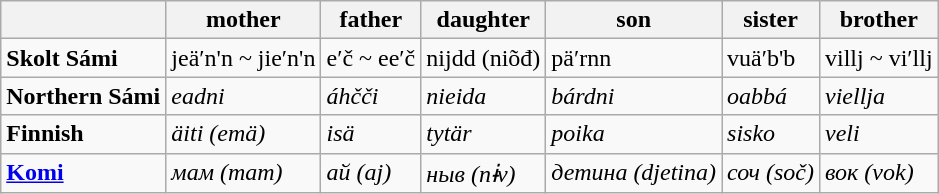<table class="wikitable">
<tr>
<th></th>
<th>mother</th>
<th>father</th>
<th>daughter</th>
<th>son</th>
<th>sister</th>
<th>brother</th>
</tr>
<tr>
<td><strong>Skolt Sámi</strong></td>
<td>jeä′n'n ~ jie′n'n</td>
<td>e′č ~ ee′č</td>
<td>nijdd (niõđ)</td>
<td>pä′rnn</td>
<td>vuä′b'b</td>
<td>villj ~ vi′llj</td>
</tr>
<tr>
<td><strong>Northern Sámi</strong></td>
<td><em>eadni</em></td>
<td><em>áhčči</em></td>
<td><em>nieida</em></td>
<td><em>bárdni</em></td>
<td><em>oabbá</em></td>
<td><em>viellja</em></td>
</tr>
<tr>
<td><strong>Finnish</strong></td>
<td><em>äiti (emä)</em></td>
<td><em>isä</em></td>
<td><em>tytär</em></td>
<td><em>poika</em></td>
<td><em>sisko</em></td>
<td><em>veli</em></td>
</tr>
<tr>
<td><strong><a href='#'>Komi</a></strong></td>
<td><em>мам (mam)</em></td>
<td><em>ай (aj)</em></td>
<td><em>ныв (nɨv)</em></td>
<td><em>детина</em> <em>(djetina)</em></td>
<td><em>соч (soč)</em></td>
<td><em>вок (vok)</em></td>
</tr>
</table>
